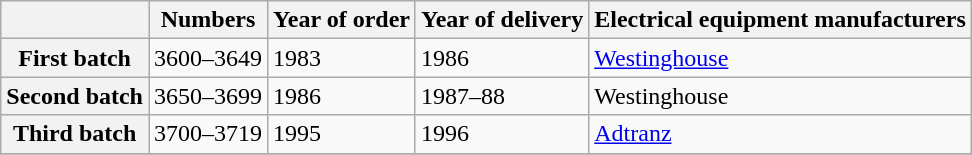<table class="wikitable" border="1">
<tr>
<th></th>
<th>Numbers</th>
<th>Year of order</th>
<th>Year of delivery</th>
<th>Electrical equipment manufacturers</th>
</tr>
<tr>
<th>First batch</th>
<td>3600–3649</td>
<td>1983</td>
<td>1986</td>
<td><a href='#'>Westinghouse</a></td>
</tr>
<tr>
<th>Second batch</th>
<td>3650–3699</td>
<td>1986</td>
<td>1987–88</td>
<td>Westinghouse</td>
</tr>
<tr>
<th>Third batch</th>
<td>3700–3719</td>
<td>1995</td>
<td>1996</td>
<td><a href='#'>Adtranz</a></td>
</tr>
<tr>
</tr>
</table>
